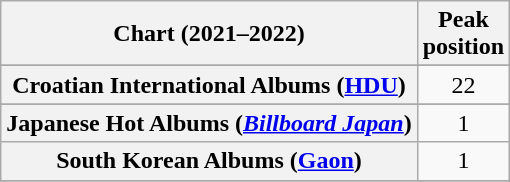<table class="wikitable sortable plainrowheaders" style="text-align:center">
<tr>
<th scope="col">Chart (2021–2022)</th>
<th scope="col">Peak<br>position</th>
</tr>
<tr>
</tr>
<tr>
</tr>
<tr>
<th scope="row">Croatian International Albums (<a href='#'>HDU</a>)</th>
<td>22</td>
</tr>
<tr>
</tr>
<tr>
</tr>
<tr>
<th scope="row">Japanese Hot Albums (<em><a href='#'>Billboard Japan</a></em>)</th>
<td>1</td>
</tr>
<tr>
<th scope="row">South Korean Albums (<a href='#'>Gaon</a>)</th>
<td>1</td>
</tr>
<tr>
</tr>
<tr>
</tr>
<tr>
</tr>
</table>
